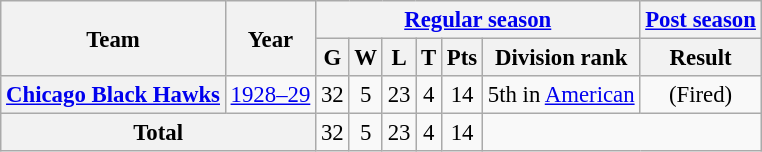<table class="wikitable" style="font-size: 95%; text-align:center;">
<tr>
<th rowspan="2">Team</th>
<th rowspan="2">Year</th>
<th colspan="6"><a href='#'>Regular season</a></th>
<th colspan="1"><a href='#'>Post season</a></th>
</tr>
<tr>
<th>G</th>
<th>W</th>
<th>L</th>
<th>T</th>
<th>Pts</th>
<th>Division rank</th>
<th>Result</th>
</tr>
<tr>
<th><a href='#'>Chicago Black Hawks</a></th>
<td><a href='#'>1928–29</a></td>
<td>32</td>
<td>5</td>
<td>23</td>
<td>4</td>
<td>14</td>
<td>5th in <a href='#'>American</a></td>
<td>(Fired)</td>
</tr>
<tr>
<th colspan="2">Total</th>
<td>32</td>
<td>5</td>
<td>23</td>
<td>4</td>
<td>14</td>
</tr>
</table>
